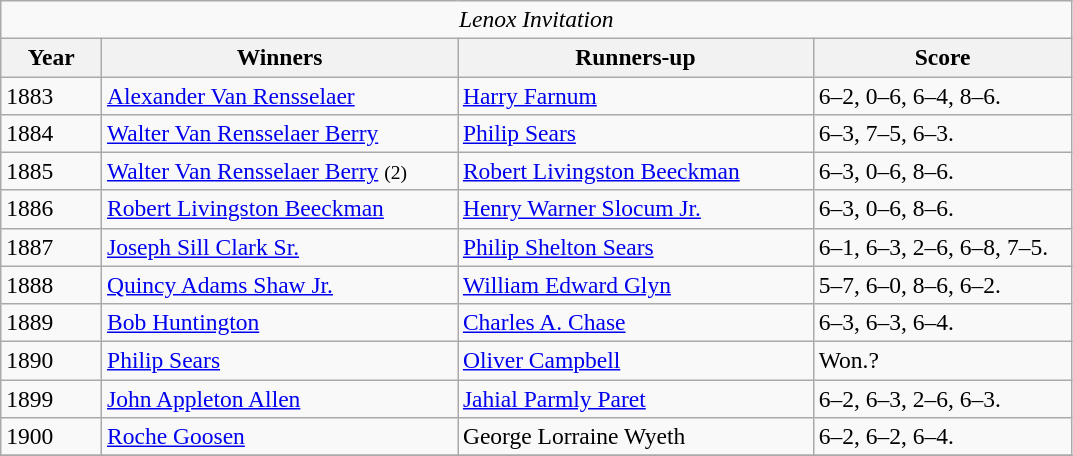<table class="wikitable" style="font-size:98%;">
<tr>
<td colspan=4 align=center><em>Lenox Invitation </em></td>
</tr>
<tr>
<th style="width:60px;">Year</th>
<th style="width:230px;">Winners</th>
<th style="width:230px;">Runners-up</th>
<th style="width:165px;">Score</th>
</tr>
<tr>
<td>1883</td>
<td> <a href='#'>Alexander Van Rensselaer</a></td>
<td> <a href='#'>Harry Farnum</a></td>
<td>6–2, 0–6, 6–4, 8–6.</td>
</tr>
<tr>
<td>1884</td>
<td> <a href='#'>Walter Van Rensselaer Berry</a></td>
<td> <a href='#'>Philip Sears</a></td>
<td>6–3, 7–5, 6–3.</td>
</tr>
<tr>
<td>1885</td>
<td> <a href='#'>Walter Van Rensselaer Berry</a> <small>(2)</small></td>
<td> <a href='#'>Robert Livingston Beeckman</a></td>
<td>6–3, 0–6, 8–6.</td>
</tr>
<tr>
<td>1886</td>
<td> <a href='#'>Robert Livingston Beeckman</a></td>
<td> <a href='#'>Henry Warner Slocum Jr.</a></td>
<td>6–3, 0–6, 8–6.</td>
</tr>
<tr>
<td>1887</td>
<td> <a href='#'>Joseph Sill Clark Sr.</a></td>
<td> <a href='#'>Philip Shelton Sears</a></td>
<td>6–1, 6–3, 2–6, 6–8, 7–5.</td>
</tr>
<tr>
<td>1888</td>
<td> <a href='#'>Quincy Adams Shaw Jr.</a></td>
<td> <a href='#'>William Edward Glyn</a></td>
<td>5–7, 6–0, 8–6, 6–2.</td>
</tr>
<tr>
<td>1889</td>
<td> <a href='#'>Bob Huntington</a></td>
<td> <a href='#'>Charles A. Chase</a></td>
<td>6–3, 6–3, 6–4.</td>
</tr>
<tr>
<td>1890</td>
<td> <a href='#'>Philip Sears</a></td>
<td> <a href='#'>Oliver Campbell</a></td>
<td>Won.?</td>
</tr>
<tr>
<td>1899</td>
<td> <a href='#'>John Appleton Allen</a></td>
<td> <a href='#'>Jahial Parmly Paret</a></td>
<td>6–2, 6–3, 2–6, 6–3.</td>
</tr>
<tr>
<td>1900</td>
<td> <a href='#'>Roche Goosen</a></td>
<td> George Lorraine Wyeth</td>
<td>6–2, 6–2, 6–4.</td>
</tr>
<tr>
</tr>
</table>
